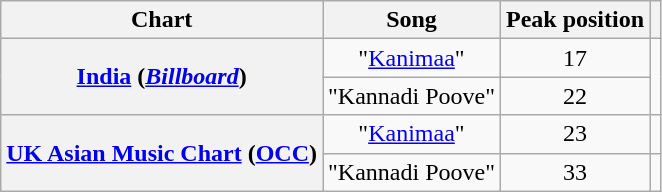<table class="wikitable plainrowheaders sortable" style="text-align:center;">
<tr>
<th>Chart</th>
<th>Song</th>
<th>Peak position</th>
<th></th>
</tr>
<tr>
<th rowspan="2" scope="row" ;><a href='#'>India</a> (<em><a href='#'>Billboard</a></em>)</th>
<td>"<a href='#'>Kanimaa</a>"</td>
<td>17</td>
<td rowspan="2"></td>
</tr>
<tr>
<td>"Kannadi Poove"</td>
<td>22</td>
</tr>
<tr>
<th rowspan="2" scope="row" ;><a href='#'>UK Asian Music Chart</a> (<a href='#'>OCC</a>)</th>
<td>"<a href='#'>Kanimaa</a>"</td>
<td>23</td>
<td></td>
</tr>
<tr>
<td>"Kannadi Poove"</td>
<td>33</td>
<td></td>
</tr>
</table>
